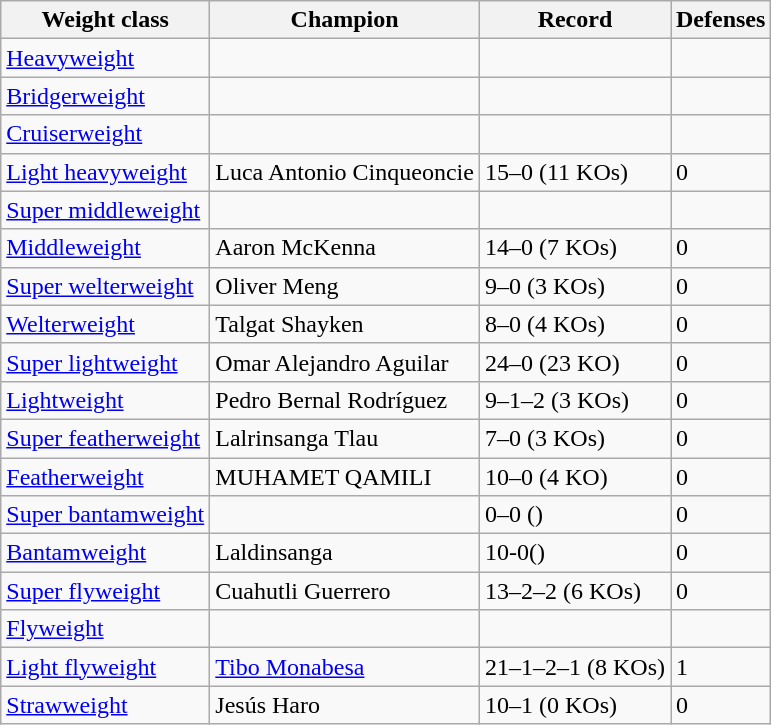<table class="wikitable">
<tr>
<th>Weight class</th>
<th>Champion</th>
<th>Record</th>
<th>Defenses</th>
</tr>
<tr>
<td><a href='#'>Heavyweight</a></td>
<td></td>
<td></td>
<td></td>
</tr>
<tr>
<td><a href='#'>Bridgerweight</a></td>
<td></td>
<td></td>
<td></td>
</tr>
<tr>
<td><a href='#'>Cruiserweight</a></td>
<td></td>
<td></td>
<td></td>
</tr>
<tr>
<td><a href='#'>Light heavyweight</a></td>
<td> Luca Antonio Cinqueoncie</td>
<td>15–0 (11 KOs)</td>
<td>0</td>
</tr>
<tr>
<td><a href='#'>Super middleweight</a></td>
<td></td>
<td></td>
<td></td>
</tr>
<tr>
<td><a href='#'>Middleweight</a></td>
<td> Aaron McKenna</td>
<td>14–0 (7 KOs)</td>
<td>0</td>
</tr>
<tr>
<td><a href='#'>Super welterweight</a></td>
<td> Oliver Meng</td>
<td>9–0 (3 KOs)</td>
<td>0</td>
</tr>
<tr>
<td><a href='#'>Welterweight</a></td>
<td> Talgat Shayken</td>
<td>8–0 (4 KOs)</td>
<td>0</td>
</tr>
<tr>
<td><a href='#'>Super lightweight</a></td>
<td> Omar Alejandro Aguilar</td>
<td>24–0 (23 KO)</td>
<td>0</td>
</tr>
<tr>
<td><a href='#'>Lightweight</a></td>
<td> Pedro Bernal Rodríguez</td>
<td>9–1–2 (3 KOs)</td>
<td>0</td>
</tr>
<tr>
<td><a href='#'>Super featherweight</a></td>
<td> Lalrinsanga Tlau</td>
<td>7–0 (3 KOs)</td>
<td>0</td>
</tr>
<tr>
<td><a href='#'>Featherweight</a></td>
<td> MUHAMET QAMILI</td>
<td>10–0 (4 KO)</td>
<td>0</td>
</tr>
<tr>
<td><a href='#'>Super bantamweight</a></td>
<td></td>
<td>0–0 ()</td>
<td>0</td>
</tr>
<tr>
<td><a href='#'>Bantamweight</a></td>
<td> Laldinsanga</td>
<td>10-0()</td>
<td>0</td>
</tr>
<tr>
<td><a href='#'>Super flyweight</a></td>
<td> Cuahutli Guerrero</td>
<td>13–2–2 (6 KOs)</td>
<td>0</td>
</tr>
<tr>
<td><a href='#'>Flyweight</a></td>
<td></td>
<td></td>
<td></td>
</tr>
<tr>
<td><a href='#'>Light flyweight</a></td>
<td> <a href='#'>Tibo Monabesa</a></td>
<td>21–1–2–1 (8 KOs)</td>
<td>1</td>
</tr>
<tr>
<td><a href='#'>Strawweight</a></td>
<td> Jesús Haro</td>
<td>10–1 (0 KOs)</td>
<td>0</td>
</tr>
</table>
